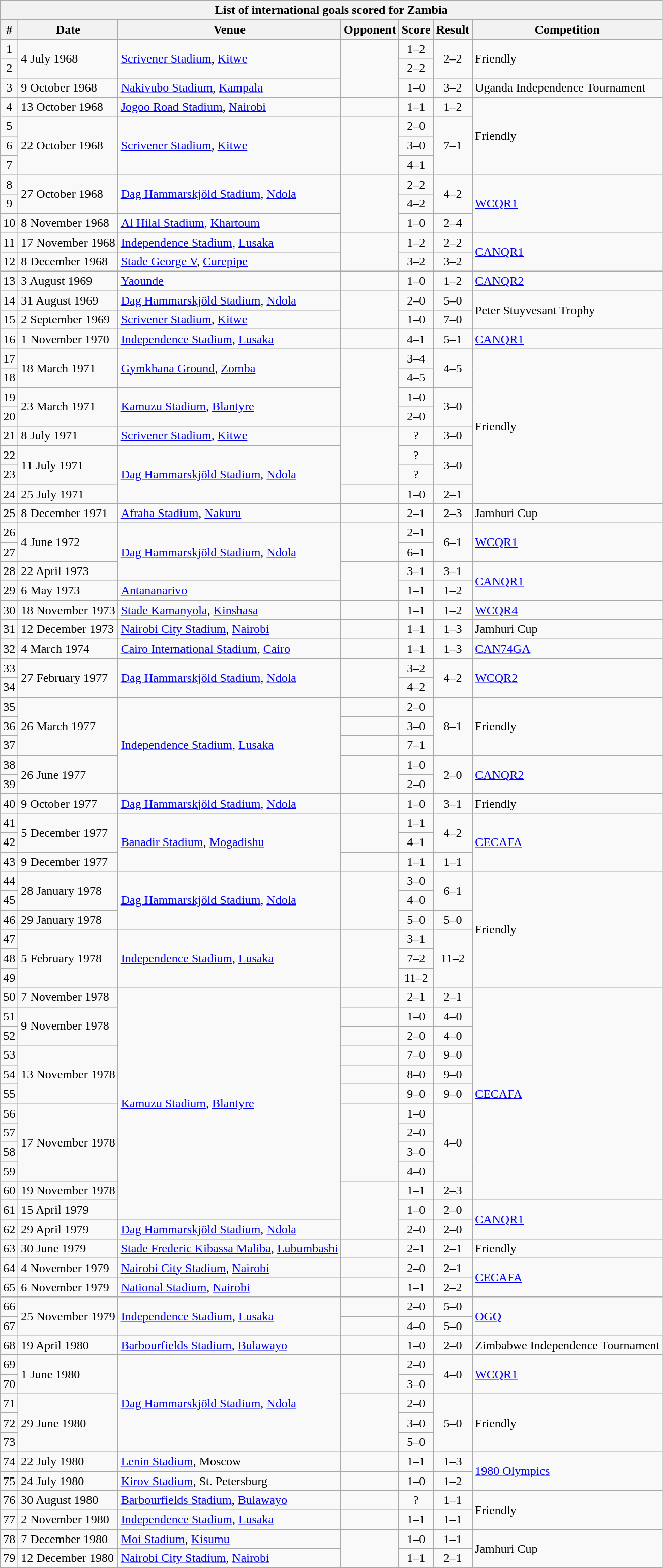<table class="wikitable sortable" style>
<tr>
<th colspan="7"><strong>List of international goals scored for Zambia</strong></th>
</tr>
<tr>
<th>#</th>
<th>Date</th>
<th>Venue</th>
<th>Opponent</th>
<th>Score</th>
<th>Result</th>
<th>Competition</th>
</tr>
<tr>
<td align=center>1</td>
<td rowspan="2">4 July 1968</td>
<td rowspan="2"><a href='#'>Scrivener Stadium</a>, <a href='#'>Kitwe</a></td>
<td rowspan="3"></td>
<td align=center>1–2</td>
<td rowspan="2" align="center">2–2</td>
<td rowspan="2">Friendly</td>
</tr>
<tr>
<td align=center>2</td>
<td align="center">2–2</td>
</tr>
<tr>
<td align=center>3</td>
<td>9 October 1968</td>
<td><a href='#'>Nakivubo Stadium</a>, <a href='#'>Kampala</a></td>
<td align="center">1–0</td>
<td align=center>3–2</td>
<td>Uganda Independence Tournament</td>
</tr>
<tr>
<td align=center>4</td>
<td>13 October 1968</td>
<td><a href='#'>Jogoo Road Stadium</a>, <a href='#'>Nairobi</a></td>
<td></td>
<td align=center>1–1</td>
<td align=center>1–2</td>
<td rowspan="4">Friendly</td>
</tr>
<tr>
<td align=center>5</td>
<td rowspan="3">22 October 1968</td>
<td rowspan="3"><a href='#'>Scrivener Stadium</a>, <a href='#'>Kitwe</a></td>
<td rowspan="3"></td>
<td align=center>2–0</td>
<td rowspan="3" align="center">7–1</td>
</tr>
<tr>
<td align=center>6</td>
<td align="center">3–0</td>
</tr>
<tr>
<td align=center>7</td>
<td align="center">4–1</td>
</tr>
<tr>
<td align=center>8</td>
<td rowspan="2">27 October 1968</td>
<td rowspan="2"><a href='#'>Dag Hammarskjöld Stadium</a>, <a href='#'>Ndola</a></td>
<td rowspan="3"></td>
<td align=center>2–2</td>
<td rowspan="2" align="center">4–2</td>
<td rowspan="3"><a href='#'>WCQR1</a></td>
</tr>
<tr>
<td align=center>9</td>
<td align="center">4–2</td>
</tr>
<tr>
<td>10</td>
<td>8 November 1968</td>
<td><a href='#'>Al Hilal Stadium</a>, <a href='#'>Khartoum</a></td>
<td align="center">1–0</td>
<td align=center>2–4</td>
</tr>
<tr>
<td>11</td>
<td>17 November 1968</td>
<td><a href='#'>Independence Stadium</a>, <a href='#'>Lusaka</a></td>
<td rowspan="2"></td>
<td align=center>1–2</td>
<td align=center>2–2</td>
<td rowspan="2"><a href='#'>CANQR1</a></td>
</tr>
<tr>
<td>12</td>
<td>8 December 1968</td>
<td><a href='#'>Stade George V</a>, <a href='#'>Curepipe</a></td>
<td align="center">3–2</td>
<td align=center>3–2</td>
</tr>
<tr>
<td>13</td>
<td>3 August 1969</td>
<td><a href='#'>Yaounde</a></td>
<td></td>
<td align=center>1–0</td>
<td align=center>1–2</td>
<td><a href='#'>CANQR2</a></td>
</tr>
<tr>
<td>14</td>
<td>31 August 1969</td>
<td><a href='#'>Dag Hammarskjöld Stadium</a>, <a href='#'>Ndola</a></td>
<td rowspan="2"></td>
<td align=center>2–0</td>
<td align=center>5–0</td>
<td rowspan="2">Peter Stuyvesant Trophy</td>
</tr>
<tr>
<td>15</td>
<td>2 September 1969</td>
<td><a href='#'>Scrivener Stadium</a>, <a href='#'>Kitwe</a></td>
<td align="center">1–0</td>
<td align=center>7–0</td>
</tr>
<tr>
<td>16</td>
<td>1 November 1970</td>
<td><a href='#'>Independence Stadium</a>, <a href='#'>Lusaka</a></td>
<td></td>
<td align=center>4–1</td>
<td align=center>5–1</td>
<td><a href='#'>CANQR1</a></td>
</tr>
<tr>
<td>17</td>
<td rowspan="2">18 March 1971</td>
<td rowspan="2"><a href='#'>Gymkhana Ground</a>, <a href='#'>Zomba</a></td>
<td rowspan="4"></td>
<td align=center>3–4</td>
<td rowspan="2" align="center">4–5</td>
<td rowspan="8">Friendly</td>
</tr>
<tr>
<td>18</td>
<td align="center">4–5</td>
</tr>
<tr>
<td>19</td>
<td rowspan="2">23 March 1971</td>
<td rowspan="2"><a href='#'>Kamuzu Stadium</a>, <a href='#'>Blantyre</a></td>
<td align="center">1–0</td>
<td rowspan="2" align="center">3–0</td>
</tr>
<tr>
<td>20</td>
<td align="center">2–0</td>
</tr>
<tr>
<td>21</td>
<td>8 July 1971</td>
<td><a href='#'>Scrivener Stadium</a>, <a href='#'>Kitwe</a></td>
<td rowspan="3"></td>
<td align=center>?</td>
<td align=center>3–0</td>
</tr>
<tr>
<td>22</td>
<td rowspan="2">11 July 1971</td>
<td rowspan="3"><a href='#'>Dag Hammarskjöld Stadium</a>, <a href='#'>Ndola</a></td>
<td align="center">?</td>
<td rowspan="2" align="center">3–0</td>
</tr>
<tr>
<td>23</td>
<td align="center">?</td>
</tr>
<tr>
<td>24</td>
<td>25 July 1971</td>
<td></td>
<td align=center>1–0</td>
<td align=center>2–1</td>
</tr>
<tr>
<td>25</td>
<td>8 December 1971</td>
<td><a href='#'>Afraha Stadium</a>, <a href='#'>Nakuru</a></td>
<td></td>
<td align=center>2–1</td>
<td align=center>2–3</td>
<td>Jamhuri Cup</td>
</tr>
<tr>
<td>26</td>
<td rowspan="2">4 June 1972</td>
<td rowspan="3"><a href='#'>Dag Hammarskjöld Stadium</a>, <a href='#'>Ndola</a></td>
<td rowspan="2"></td>
<td align=center>2–1</td>
<td rowspan="2" align="center">6–1</td>
<td rowspan="2"><a href='#'>WCQR1</a></td>
</tr>
<tr>
<td>27</td>
<td align="center">6–1</td>
</tr>
<tr>
<td>28</td>
<td>22 April 1973</td>
<td rowspan="2"></td>
<td align="center">3–1</td>
<td align=center>3–1</td>
<td rowspan="2"><a href='#'>CANQR1</a></td>
</tr>
<tr>
<td>29</td>
<td>6 May 1973</td>
<td><a href='#'>Antananarivo</a></td>
<td align="center">1–1</td>
<td align=center>1–2</td>
</tr>
<tr>
<td>30</td>
<td>18 November 1973</td>
<td><a href='#'>Stade Kamanyola</a>, <a href='#'>Kinshasa</a></td>
<td></td>
<td align=center>1–1</td>
<td align=center>1–2</td>
<td><a href='#'>WCQR4</a></td>
</tr>
<tr>
<td>31</td>
<td>12 December 1973</td>
<td><a href='#'>Nairobi City Stadium</a>, <a href='#'>Nairobi</a></td>
<td></td>
<td align=center>1–1</td>
<td align=center>1–3</td>
<td>Jamhuri Cup</td>
</tr>
<tr>
<td>32</td>
<td>4 March 1974</td>
<td><a href='#'>Cairo International Stadium</a>, <a href='#'>Cairo</a></td>
<td></td>
<td align=center>1–1</td>
<td align=center>1–3</td>
<td><a href='#'>CAN74GA</a></td>
</tr>
<tr>
<td>33</td>
<td rowspan="2">27 February 1977</td>
<td rowspan="2"><a href='#'>Dag Hammarskjöld Stadium</a>, <a href='#'>Ndola</a></td>
<td rowspan="2"></td>
<td align=center>3–2</td>
<td rowspan="2" align="center">4–2</td>
<td rowspan="2"><a href='#'>WCQR2</a></td>
</tr>
<tr>
<td>34</td>
<td align="center">4–2</td>
</tr>
<tr>
<td>35</td>
<td rowspan="3">26 March 1977</td>
<td rowspan="5"><a href='#'>Independence Stadium</a>, <a href='#'>Lusaka</a></td>
<td></td>
<td align=center>2–0</td>
<td rowspan="3" align="center">8–1</td>
<td rowspan="3">Friendly</td>
</tr>
<tr>
<td>36</td>
<td></td>
<td align=center>3–0</td>
</tr>
<tr>
<td>37</td>
<td></td>
<td align=center>7–1</td>
</tr>
<tr>
<td>38</td>
<td rowspan="2">26 June 1977</td>
<td rowspan="2"></td>
<td align="center">1–0</td>
<td rowspan="2" align="center">2–0</td>
<td rowspan="2"><a href='#'>CANQR2</a></td>
</tr>
<tr>
<td>39</td>
<td align="center">2–0</td>
</tr>
<tr>
<td>40</td>
<td>9 October 1977</td>
<td><a href='#'>Dag Hammarskjöld Stadium</a>, <a href='#'>Ndola</a></td>
<td></td>
<td align=center>1–0</td>
<td align=center>3–1</td>
<td>Friendly</td>
</tr>
<tr>
<td>41</td>
<td rowspan="2">5 December 1977</td>
<td rowspan="3"><a href='#'>Banadir Stadium</a>, <a href='#'>Mogadishu</a></td>
<td rowspan="2"></td>
<td align=center>1–1</td>
<td rowspan="2" align="center">4–2</td>
<td rowspan="3"><a href='#'>CECAFA</a></td>
</tr>
<tr>
<td>42</td>
<td align="center">4–1</td>
</tr>
<tr>
<td>43</td>
<td>9 December 1977</td>
<td></td>
<td align=center>1–1</td>
<td align=center>1–1</td>
</tr>
<tr>
<td>44</td>
<td rowspan="2">28 January 1978</td>
<td rowspan="3"><a href='#'>Dag Hammarskjöld Stadium</a>, <a href='#'>Ndola</a></td>
<td rowspan="3"></td>
<td align=center>3–0</td>
<td rowspan="2" align="center">6–1</td>
<td rowspan="6">Friendly</td>
</tr>
<tr>
<td>45</td>
<td align="center">4–0</td>
</tr>
<tr>
<td>46</td>
<td>29 January 1978</td>
<td align="center">5–0</td>
<td align=center>5–0</td>
</tr>
<tr>
<td>47</td>
<td rowspan="3">5 February 1978</td>
<td rowspan="3"><a href='#'>Independence Stadium</a>, <a href='#'>Lusaka</a></td>
<td rowspan="3"></td>
<td align=center>3–1</td>
<td rowspan="3" align="center">11–2</td>
</tr>
<tr>
<td>48</td>
<td align="center">7–2</td>
</tr>
<tr>
<td>49</td>
<td align="center">11–2</td>
</tr>
<tr>
<td>50</td>
<td>7 November 1978</td>
<td rowspan="12"><a href='#'>Kamuzu Stadium</a>, <a href='#'>Blantyre</a></td>
<td></td>
<td align=center>2–1</td>
<td align=center>2–1</td>
<td rowspan="11"><a href='#'>CECAFA</a></td>
</tr>
<tr>
<td>51</td>
<td rowspan="2">9 November 1978</td>
<td></td>
<td align=center>1–0</td>
<td align=center>4–0</td>
</tr>
<tr>
<td>52</td>
<td></td>
<td align=center>2–0</td>
<td align=center>4–0</td>
</tr>
<tr>
<td>53</td>
<td rowspan="3">13 November 1978</td>
<td></td>
<td align=center>7–0</td>
<td align=center>9–0</td>
</tr>
<tr>
<td>54</td>
<td></td>
<td align=center>8–0</td>
<td align=center>9–0</td>
</tr>
<tr>
<td>55</td>
<td></td>
<td align=center>9–0</td>
<td align=center>9–0</td>
</tr>
<tr>
<td>56</td>
<td rowspan="4">17 November 1978</td>
<td rowspan="4"></td>
<td align="center">1–0</td>
<td rowspan="4" align="center">4–0</td>
</tr>
<tr>
<td>57</td>
<td align="center">2–0</td>
</tr>
<tr>
<td>58</td>
<td align="center">3–0</td>
</tr>
<tr>
<td>59</td>
<td align="center">4–0</td>
</tr>
<tr>
<td>60</td>
<td>19 November 1978</td>
<td rowspan="3"></td>
<td align="center">1–1</td>
<td align=center>2–3</td>
</tr>
<tr>
<td>61</td>
<td>15 April 1979</td>
<td align="center">1–0</td>
<td align=center>2–0</td>
<td rowspan="2"><a href='#'>CANQR1</a></td>
</tr>
<tr>
<td>62</td>
<td>29 April 1979</td>
<td><a href='#'>Dag Hammarskjöld Stadium</a>, <a href='#'>Ndola</a></td>
<td align="center">2–0</td>
<td align=center>2–0</td>
</tr>
<tr>
<td>63</td>
<td>30 June 1979</td>
<td><a href='#'>Stade Frederic Kibassa Maliba</a>, <a href='#'>Lubumbashi</a></td>
<td></td>
<td align=center>2–1</td>
<td align=center>2–1</td>
<td>Friendly</td>
</tr>
<tr>
<td>64</td>
<td>4 November 1979</td>
<td><a href='#'>Nairobi City Stadium</a>, <a href='#'>Nairobi</a></td>
<td></td>
<td align=center>2–0</td>
<td align=center>2–1</td>
<td rowspan="2"><a href='#'>CECAFA</a></td>
</tr>
<tr>
<td>65</td>
<td>6 November 1979</td>
<td><a href='#'>National Stadium</a>, <a href='#'>Nairobi</a></td>
<td></td>
<td align=center>1–1</td>
<td align=center>2–2</td>
</tr>
<tr>
<td>66</td>
<td rowspan="2">25 November 1979</td>
<td rowspan="2"><a href='#'>Independence Stadium</a>, <a href='#'>Lusaka</a></td>
<td></td>
<td align=center>2–0</td>
<td align=center>5–0</td>
<td rowspan="2"><a href='#'>OGQ</a></td>
</tr>
<tr>
<td>67</td>
<td></td>
<td align=center>4–0</td>
<td align=center>5–0</td>
</tr>
<tr>
<td>68</td>
<td>19 April 1980</td>
<td><a href='#'>Barbourfields Stadium</a>, <a href='#'>Bulawayo</a></td>
<td></td>
<td align=center>1–0</td>
<td align=center>2–0</td>
<td>Zimbabwe Independence Tournament</td>
</tr>
<tr>
<td>69</td>
<td rowspan="2">1 June 1980</td>
<td rowspan="5"><a href='#'>Dag Hammarskjöld Stadium</a>, <a href='#'>Ndola</a></td>
<td rowspan="2"></td>
<td align=center>2–0</td>
<td rowspan="2" align="center">4–0</td>
<td rowspan="2"><a href='#'>WCQR1</a></td>
</tr>
<tr>
<td>70</td>
<td align="center">3–0</td>
</tr>
<tr>
<td>71</td>
<td rowspan="3">29 June 1980</td>
<td rowspan="3"></td>
<td align="center">2–0</td>
<td rowspan="3" align="center">5–0</td>
<td rowspan="3">Friendly</td>
</tr>
<tr>
<td>72</td>
<td align="center">3–0</td>
</tr>
<tr>
<td>73</td>
<td align="center">5–0</td>
</tr>
<tr>
<td>74</td>
<td>22 July 1980</td>
<td><a href='#'>Lenin Stadium</a>, Moscow</td>
<td></td>
<td align=center>1–1</td>
<td align=center>1–3</td>
<td rowspan="2"><a href='#'>1980 Olympics</a></td>
</tr>
<tr>
<td>75</td>
<td>24 July 1980</td>
<td><a href='#'>Kirov Stadium</a>, St. Petersburg</td>
<td></td>
<td align=center>1–0</td>
<td align=center>1–2</td>
</tr>
<tr>
<td>76</td>
<td>30 August 1980</td>
<td><a href='#'>Barbourfields Stadium</a>, <a href='#'>Bulawayo</a></td>
<td></td>
<td align=center>?</td>
<td align=center>1–1</td>
<td rowspan="2">Friendly</td>
</tr>
<tr>
<td>77</td>
<td>2 November 1980</td>
<td><a href='#'>Independence Stadium</a>, <a href='#'>Lusaka</a></td>
<td></td>
<td align=center>1–1</td>
<td align=center>1–1</td>
</tr>
<tr>
<td>78</td>
<td>7 December 1980</td>
<td><a href='#'>Moi Stadium</a>, <a href='#'>Kisumu</a></td>
<td rowspan="2"></td>
<td align=center>1–0</td>
<td align=center>1–1</td>
<td rowspan="2">Jamhuri Cup</td>
</tr>
<tr>
<td>79</td>
<td>12 December 1980</td>
<td><a href='#'>Nairobi City Stadium</a>, <a href='#'>Nairobi</a></td>
<td align="center">1–1</td>
<td align=center>2–1</td>
</tr>
</table>
